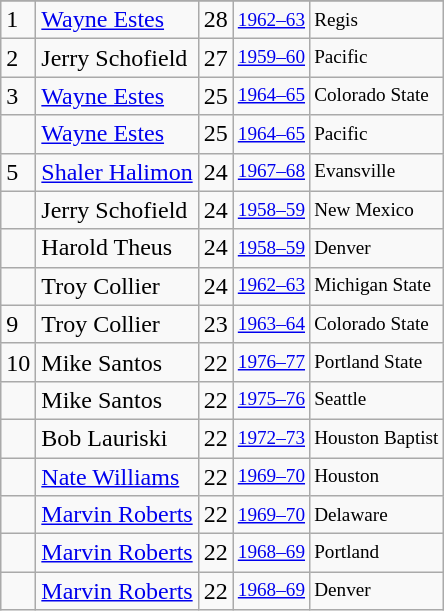<table class="wikitable">
<tr>
</tr>
<tr>
<td>1</td>
<td><a href='#'>Wayne Estes</a></td>
<td>28</td>
<td style="font-size:80%;"><a href='#'>1962–63</a></td>
<td style="font-size:80%;">Regis</td>
</tr>
<tr>
<td>2</td>
<td>Jerry Schofield</td>
<td>27</td>
<td style="font-size:80%;"><a href='#'>1959–60</a></td>
<td style="font-size:80%;">Pacific</td>
</tr>
<tr>
<td>3</td>
<td><a href='#'>Wayne Estes</a></td>
<td>25</td>
<td style="font-size:80%;"><a href='#'>1964–65</a></td>
<td style="font-size:80%;">Colorado State</td>
</tr>
<tr>
<td></td>
<td><a href='#'>Wayne Estes</a></td>
<td>25</td>
<td style="font-size:80%;"><a href='#'>1964–65</a></td>
<td style="font-size:80%;">Pacific</td>
</tr>
<tr>
<td>5</td>
<td><a href='#'>Shaler Halimon</a></td>
<td>24</td>
<td style="font-size:80%;"><a href='#'>1967–68</a></td>
<td style="font-size:80%;">Evansville</td>
</tr>
<tr>
<td></td>
<td>Jerry Schofield</td>
<td>24</td>
<td style="font-size:80%;"><a href='#'>1958–59</a></td>
<td style="font-size:80%;">New Mexico</td>
</tr>
<tr>
<td></td>
<td>Harold Theus</td>
<td>24</td>
<td style="font-size:80%;"><a href='#'>1958–59</a></td>
<td style="font-size:80%;">Denver</td>
</tr>
<tr>
<td></td>
<td>Troy Collier</td>
<td>24</td>
<td style="font-size:80%;"><a href='#'>1962–63</a></td>
<td style="font-size:80%;">Michigan State</td>
</tr>
<tr>
<td>9</td>
<td>Troy Collier</td>
<td>23</td>
<td style="font-size:80%;"><a href='#'>1963–64</a></td>
<td style="font-size:80%;">Colorado State</td>
</tr>
<tr>
<td>10</td>
<td>Mike Santos</td>
<td>22</td>
<td style="font-size:80%;"><a href='#'>1976–77</a></td>
<td style="font-size:80%;">Portland State</td>
</tr>
<tr>
<td></td>
<td>Mike Santos</td>
<td>22</td>
<td style="font-size:80%;"><a href='#'>1975–76</a></td>
<td style="font-size:80%;">Seattle</td>
</tr>
<tr>
<td></td>
<td>Bob Lauriski</td>
<td>22</td>
<td style="font-size:80%;"><a href='#'>1972–73</a></td>
<td style="font-size:80%;">Houston Baptist</td>
</tr>
<tr>
<td></td>
<td><a href='#'>Nate Williams</a></td>
<td>22</td>
<td style="font-size:80%;"><a href='#'>1969–70</a></td>
<td style="font-size:80%;">Houston</td>
</tr>
<tr>
<td></td>
<td><a href='#'>Marvin Roberts</a></td>
<td>22</td>
<td style="font-size:80%;"><a href='#'>1969–70</a></td>
<td style="font-size:80%;">Delaware</td>
</tr>
<tr>
<td></td>
<td><a href='#'>Marvin Roberts</a></td>
<td>22</td>
<td style="font-size:80%;"><a href='#'>1968–69</a></td>
<td style="font-size:80%;">Portland</td>
</tr>
<tr>
<td></td>
<td><a href='#'>Marvin Roberts</a></td>
<td>22</td>
<td style="font-size:80%;"><a href='#'>1968–69</a></td>
<td style="font-size:80%;">Denver</td>
</tr>
</table>
